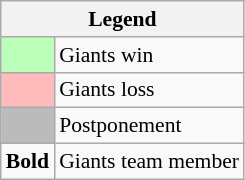<table class="wikitable" style="font-size:90%">
<tr>
<th colspan="2">Legend</th>
</tr>
<tr>
<td style="background:#bfb;"> </td>
<td>Giants win</td>
</tr>
<tr>
<td style="background:#fbb;"> </td>
<td>Giants loss</td>
</tr>
<tr>
<td style="background:#bbb;"> </td>
<td>Postponement</td>
</tr>
<tr>
<td><strong>Bold</strong></td>
<td>Giants team member</td>
</tr>
</table>
